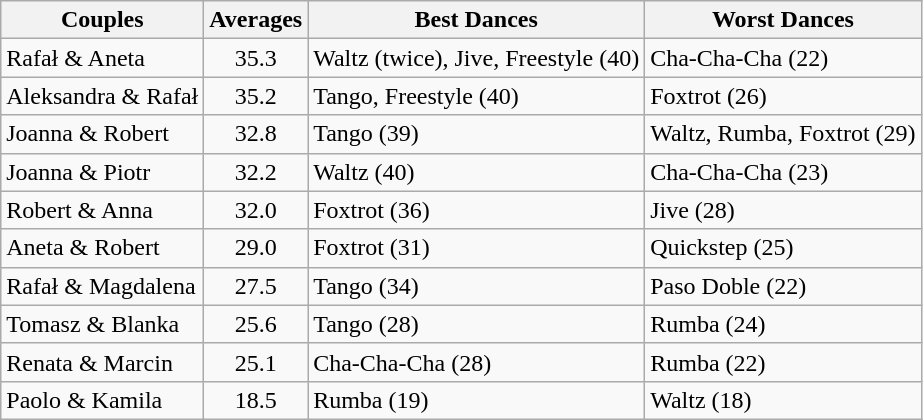<table class="wikitable">
<tr>
<th>Couples</th>
<th>Averages</th>
<th>Best Dances</th>
<th>Worst Dances</th>
</tr>
<tr>
<td>Rafał & Aneta</td>
<td style="text-align:center;">35.3</td>
<td>Waltz (twice), Jive, Freestyle (40)</td>
<td>Cha-Cha-Cha (22)</td>
</tr>
<tr>
<td>Aleksandra & Rafał</td>
<td style="text-align:center;">35.2</td>
<td>Tango, Freestyle (40)</td>
<td>Foxtrot (26)</td>
</tr>
<tr>
<td>Joanna & Robert</td>
<td style="text-align:center;">32.8</td>
<td>Tango (39)</td>
<td>Waltz, Rumba, Foxtrot (29)</td>
</tr>
<tr>
<td>Joanna & Piotr</td>
<td style="text-align:center;">32.2</td>
<td>Waltz (40)</td>
<td>Cha-Cha-Cha (23)</td>
</tr>
<tr>
<td>Robert & Anna</td>
<td style="text-align:center;">32.0</td>
<td>Foxtrot (36)</td>
<td>Jive (28)</td>
</tr>
<tr>
<td>Aneta & Robert</td>
<td style="text-align:center;">29.0</td>
<td>Foxtrot (31)</td>
<td>Quickstep (25)</td>
</tr>
<tr>
<td>Rafał & Magdalena</td>
<td style="text-align:center;">27.5</td>
<td>Tango (34)</td>
<td>Paso Doble (22)</td>
</tr>
<tr>
<td>Tomasz & Blanka</td>
<td style="text-align:center;">25.6</td>
<td>Tango (28)</td>
<td>Rumba (24)</td>
</tr>
<tr>
<td>Renata & Marcin</td>
<td style="text-align:center;">25.1</td>
<td>Cha-Cha-Cha (28)</td>
<td>Rumba (22)</td>
</tr>
<tr>
<td>Paolo & Kamila</td>
<td style="text-align:center;">18.5</td>
<td>Rumba (19)</td>
<td>Waltz (18)</td>
</tr>
</table>
